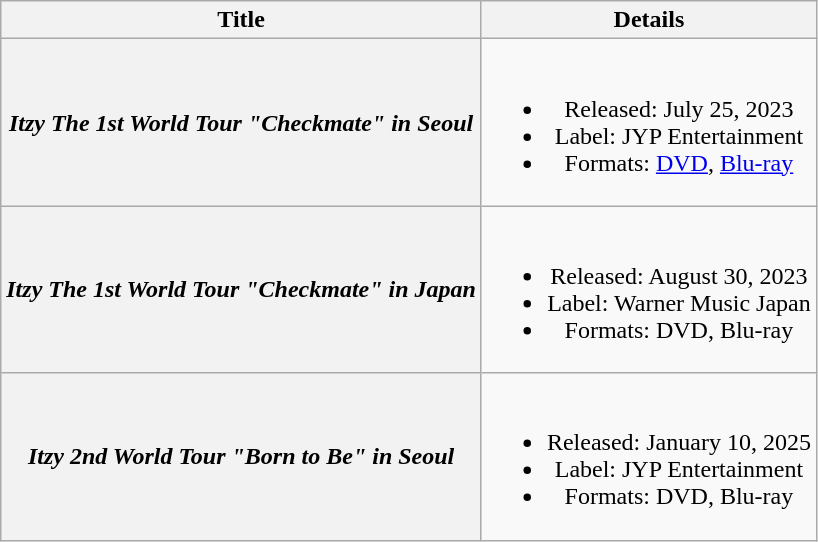<table class="wikitable plainrowheaders" style="text-align:center;">
<tr>
<th>Title</th>
<th>Details</th>
</tr>
<tr>
<th scope=row><em>Itzy The 1st World Tour "Checkmate" in Seoul</em></th>
<td><br><ul><li>Released: July 25, 2023</li><li>Label: JYP Entertainment</li><li>Formats: <a href='#'>DVD</a>, <a href='#'>Blu-ray</a></li></ul></td>
</tr>
<tr>
<th scope=row><em>Itzy The 1st World Tour "Checkmate" in Japan</em></th>
<td><br><ul><li>Released: August 30, 2023</li><li>Label: Warner Music Japan</li><li>Formats: DVD, Blu-ray</li></ul></td>
</tr>
<tr>
<th scope=row><em>Itzy 2nd World Tour "Born to Be" in Seoul</th>
<td><br><ul><li>Released: January 10, 2025</li><li>Label: JYP Entertainment</li><li>Formats: DVD, Blu-ray</li></ul></td>
</tr>
</table>
